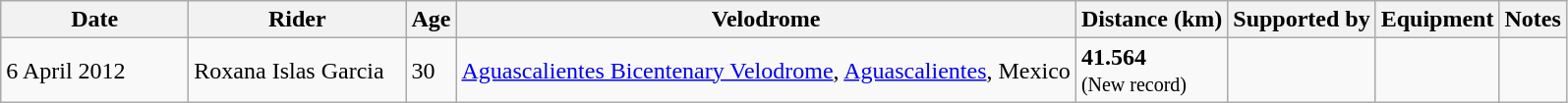<table class="wikitable sortable mw-collapsible mw-collapsed" style="min-width:22em">
<tr>
<th width=120>Date</th>
<th width=140>Rider</th>
<th>Age</th>
<th>Velodrome</th>
<th>Distance (km)</th>
<th>Supported by</th>
<th>Equipment</th>
<th>Notes</th>
</tr>
<tr>
<td>6 April 2012</td>
<td> Roxana Islas Garcia</td>
<td>30</td>
<td><a href='#'>Aguascalientes Bicentenary Velodrome</a>, <a href='#'>Aguascalientes</a>, Mexico</td>
<td><strong>41.564</strong><br><small>(New record)</small></td>
<td></td>
<td></td>
<td></td>
</tr>
</table>
